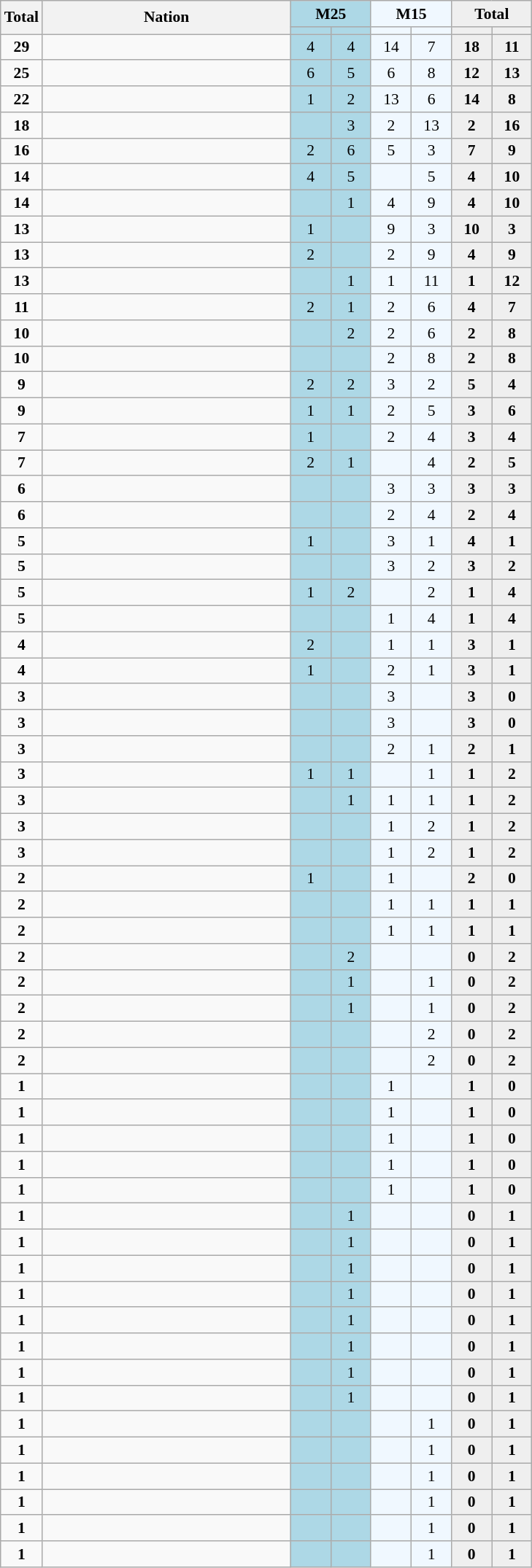<table class="sortable wikitable" style=font-size:90%>
<tr>
<th style="width:30px;" rowspan="2">Total</th>
<th style="width:220px;" rowspan="2">Nation</th>
<th style="background-color:lightblue;" colspan="2">M25</th>
<th style="background-color:#f0f8ff;" colspan="2">M15</th>
<th style="background-color:#efefef;" colspan="2">Total</th>
</tr>
<tr>
<th style="width:30px; background-color:lightblue;"></th>
<th style="width:30px; background-color:lightblue;"></th>
<th style="width:30px; background-color:#f0f8ff;"></th>
<th style="width:30px; background-color:#f0f8ff;"></th>
<th style="width:30px; background-color:#efefef;"></th>
<th style="width:30px; background-color:#efefef;"></th>
</tr>
<tr align=center>
<td rowspan="1"><strong>29</strong></td>
<td align=left></td>
<td bgcolor=lightblue>4</td>
<td bgcolor=lightblue>4</td>
<td bgcolor=#f0f8ff>14</td>
<td bgcolor=#f0f8ff>7</td>
<td bgcolor=#efefef><strong>18</strong></td>
<td bgcolor=#efefef><strong>11</strong></td>
</tr>
<tr align=center>
<td rowspan="1"><strong>25</strong></td>
<td align=left></td>
<td bgcolor=lightblue>6</td>
<td bgcolor=lightblue>5</td>
<td bgcolor=#f0f8ff>6</td>
<td bgcolor=#f0f8ff>8</td>
<td bgcolor=#efefef><strong>12</strong></td>
<td bgcolor=#efefef><strong>13</strong></td>
</tr>
<tr align=center>
<td rowspan="1"><strong>22</strong></td>
<td align=left></td>
<td bgcolor=lightblue>1</td>
<td bgcolor=lightblue>2</td>
<td bgcolor=#f0f8ff>13</td>
<td bgcolor=#f0f8ff>6</td>
<td bgcolor=#efefef><strong>14</strong></td>
<td bgcolor=#efefef><strong>8</strong></td>
</tr>
<tr align=center>
<td rowspan="1"><strong>18</strong></td>
<td align=left></td>
<td bgcolor=lightblue></td>
<td bgcolor=lightblue>3</td>
<td bgcolor=#f0f8ff>2</td>
<td bgcolor=#f0f8ff>13</td>
<td bgcolor=#efefef><strong>2</strong></td>
<td bgcolor=#efefef><strong>16</strong></td>
</tr>
<tr align=center>
<td rowspan="1"><strong>16</strong></td>
<td align=left></td>
<td bgcolor=lightblue>2</td>
<td bgcolor=lightblue>6</td>
<td bgcolor=#f0f8ff>5</td>
<td bgcolor=#f0f8ff>3</td>
<td bgcolor=#efefef><strong>7</strong></td>
<td bgcolor=#efefef><strong>9</strong></td>
</tr>
<tr align=center>
<td rowspan="1"><strong>14</strong></td>
<td align=left></td>
<td bgcolor=lightblue>4</td>
<td bgcolor=lightblue>5</td>
<td bgcolor=#f0f8ff></td>
<td bgcolor=#f0f8ff>5</td>
<td bgcolor=#efefef><strong>4</strong></td>
<td bgcolor=#efefef><strong>10</strong></td>
</tr>
<tr align=center>
<td rowspan="1"><strong>14</strong></td>
<td align=left></td>
<td bgcolor=lightblue></td>
<td bgcolor=lightblue>1</td>
<td bgcolor=#f0f8ff>4</td>
<td bgcolor=#f0f8ff>9</td>
<td bgcolor=#efefef><strong>4</strong></td>
<td bgcolor=#efefef><strong>10</strong></td>
</tr>
<tr align=center>
<td rowspan="1"><strong>13</strong></td>
<td align=left></td>
<td bgcolor=lightblue>1</td>
<td bgcolor=lightblue></td>
<td bgcolor=#f0f8ff>9</td>
<td bgcolor=#f0f8ff>3</td>
<td bgcolor=#efefef><strong>10</strong></td>
<td bgcolor=#efefef><strong>3</strong></td>
</tr>
<tr align=center>
<td rowspan="1"><strong>13</strong></td>
<td align=left></td>
<td bgcolor=lightblue>2</td>
<td bgcolor=lightblue></td>
<td bgcolor=#f0f8ff>2</td>
<td bgcolor=#f0f8ff>9</td>
<td bgcolor=#efefef><strong>4</strong></td>
<td bgcolor=#efefef><strong>9</strong></td>
</tr>
<tr align=center>
<td rowspan="1"><strong>13</strong></td>
<td align=left></td>
<td bgcolor=lightblue></td>
<td bgcolor=lightblue>1</td>
<td bgcolor=#f0f8ff>1</td>
<td bgcolor=#f0f8ff>11</td>
<td bgcolor=#efefef><strong>1</strong></td>
<td bgcolor=#efefef><strong>12</strong></td>
</tr>
<tr align=center>
<td rowspan="1"><strong>11</strong></td>
<td align=left></td>
<td bgcolor=lightblue>2</td>
<td bgcolor=lightblue>1</td>
<td bgcolor=#f0f8ff>2</td>
<td bgcolor=#f0f8ff>6</td>
<td bgcolor=#efefef><strong>4</strong></td>
<td bgcolor=#efefef><strong>7</strong></td>
</tr>
<tr align=center>
<td rowspan="1"><strong>10</strong></td>
<td align=left></td>
<td bgcolor=lightblue></td>
<td bgcolor=lightblue>2</td>
<td bgcolor=#f0f8ff>2</td>
<td bgcolor=#f0f8ff>6</td>
<td bgcolor=#efefef><strong>2</strong></td>
<td bgcolor=#efefef><strong>8</strong></td>
</tr>
<tr align=center>
<td rowspan="1"><strong>10</strong></td>
<td align=left></td>
<td bgcolor=lightblue></td>
<td bgcolor=lightblue></td>
<td bgcolor=#f0f8ff>2</td>
<td bgcolor=#f0f8ff>8</td>
<td bgcolor=#efefef><strong>2</strong></td>
<td bgcolor=#efefef><strong>8</strong></td>
</tr>
<tr align=center>
<td rowspan="1"><strong>9</strong></td>
<td align=left></td>
<td bgcolor=lightblue>2</td>
<td bgcolor=lightblue>2</td>
<td bgcolor=#f0f8ff>3</td>
<td bgcolor=#f0f8ff>2</td>
<td bgcolor=#efefef><strong>5</strong></td>
<td bgcolor=#efefef><strong>4</strong></td>
</tr>
<tr align=center>
<td rowspan="1"><strong>9</strong></td>
<td align=left></td>
<td bgcolor=lightblue>1</td>
<td bgcolor=lightblue>1</td>
<td bgcolor=#f0f8ff>2</td>
<td bgcolor=#f0f8ff>5</td>
<td bgcolor=#efefef><strong>3</strong></td>
<td bgcolor=#efefef><strong>6</strong></td>
</tr>
<tr align=center>
<td rowspan="1"><strong>7</strong></td>
<td align=left></td>
<td bgcolor=lightblue>1</td>
<td bgcolor=lightblue></td>
<td bgcolor=#f0f8ff>2</td>
<td bgcolor=#f0f8ff>4</td>
<td bgcolor=#efefef><strong>3</strong></td>
<td bgcolor=#efefef><strong>4</strong></td>
</tr>
<tr align=center>
<td rowspan="1"><strong>7</strong></td>
<td align=left></td>
<td bgcolor=lightblue>2</td>
<td bgcolor=lightblue>1</td>
<td bgcolor=#f0f8ff></td>
<td bgcolor=#f0f8ff>4</td>
<td bgcolor=#efefef><strong>2</strong></td>
<td bgcolor=#efefef><strong>5</strong></td>
</tr>
<tr align=center>
<td rowspan="1"><strong>6</strong></td>
<td align=left></td>
<td bgcolor=lightblue></td>
<td bgcolor=lightblue></td>
<td bgcolor=#f0f8ff>3</td>
<td bgcolor=#f0f8ff>3</td>
<td bgcolor=#efefef><strong>3</strong></td>
<td bgcolor=#efefef><strong>3</strong></td>
</tr>
<tr align=center>
<td rowspan="1"><strong>6</strong></td>
<td align=left></td>
<td bgcolor=lightblue></td>
<td bgcolor=lightblue></td>
<td bgcolor=#f0f8ff>2</td>
<td bgcolor=#f0f8ff>4</td>
<td bgcolor=#efefef><strong>2</strong></td>
<td bgcolor=#efefef><strong>4</strong></td>
</tr>
<tr align=center>
<td rowspan="1"><strong>5</strong></td>
<td align=left></td>
<td bgcolor=lightblue>1</td>
<td bgcolor=lightblue></td>
<td bgcolor=#f0f8ff>3</td>
<td bgcolor=#f0f8ff>1</td>
<td bgcolor=#efefef><strong>4</strong></td>
<td bgcolor=#efefef><strong>1</strong></td>
</tr>
<tr align=center>
<td rowspan="1"><strong>5</strong></td>
<td align=left></td>
<td bgcolor=lightblue></td>
<td bgcolor=lightblue></td>
<td bgcolor=#f0f8ff>3</td>
<td bgcolor=#f0f8ff>2</td>
<td bgcolor=#efefef><strong>3</strong></td>
<td bgcolor=#efefef><strong>2</strong></td>
</tr>
<tr align=center>
<td rowspan="1"><strong>5</strong></td>
<td align=left></td>
<td bgcolor=lightblue>1</td>
<td bgcolor=lightblue>2</td>
<td bgcolor=#f0f8ff></td>
<td bgcolor=#f0f8ff>2</td>
<td bgcolor=#efefef><strong>1</strong></td>
<td bgcolor=#efefef><strong>4</strong></td>
</tr>
<tr align=center>
<td rowspan="1"><strong>5</strong></td>
<td align=left></td>
<td bgcolor=lightblue></td>
<td bgcolor=lightblue></td>
<td bgcolor=#f0f8ff>1</td>
<td bgcolor=#f0f8ff>4</td>
<td bgcolor=#efefef><strong>1</strong></td>
<td bgcolor=#efefef><strong>4</strong></td>
</tr>
<tr align=center>
<td rowspan="1"><strong>4</strong></td>
<td align=left></td>
<td bgcolor=lightblue>2</td>
<td bgcolor=lightblue></td>
<td bgcolor=#f0f8ff>1</td>
<td bgcolor=#f0f8ff>1</td>
<td bgcolor=#efefef><strong>3</strong></td>
<td bgcolor=#efefef><strong>1</strong></td>
</tr>
<tr align=center>
<td rowspan="1"><strong>4</strong></td>
<td align=left></td>
<td bgcolor=lightblue>1</td>
<td bgcolor=lightblue></td>
<td bgcolor=#f0f8ff>2</td>
<td bgcolor=#f0f8ff>1</td>
<td bgcolor=#efefef><strong>3</strong></td>
<td bgcolor=#efefef><strong>1</strong></td>
</tr>
<tr align=center>
<td rowspan="1"><strong>3</strong></td>
<td align=left></td>
<td bgcolor=lightblue></td>
<td bgcolor=lightblue></td>
<td bgcolor=#f0f8ff>3</td>
<td bgcolor=#f0f8ff></td>
<td bgcolor=#efefef><strong>3</strong></td>
<td bgcolor=#efefef><strong>0</strong></td>
</tr>
<tr align=center>
<td rowspan="1"><strong>3</strong></td>
<td align=left></td>
<td bgcolor=lightblue></td>
<td bgcolor=lightblue></td>
<td bgcolor=#f0f8ff>3</td>
<td bgcolor=#f0f8ff></td>
<td bgcolor=#efefef><strong>3</strong></td>
<td bgcolor=#efefef><strong>0</strong></td>
</tr>
<tr align=center>
<td rowspan="1"><strong>3</strong></td>
<td align=left></td>
<td bgcolor=lightblue></td>
<td bgcolor=lightblue></td>
<td bgcolor=#f0f8ff>2</td>
<td bgcolor=#f0f8ff>1</td>
<td bgcolor=#efefef><strong>2</strong></td>
<td bgcolor=#efefef><strong>1</strong></td>
</tr>
<tr align=center>
<td rowspan="1"><strong>3</strong></td>
<td align=left></td>
<td bgcolor=lightblue>1</td>
<td bgcolor=lightblue>1</td>
<td bgcolor=#f0f8ff></td>
<td bgcolor=#f0f8ff>1</td>
<td bgcolor=#efefef><strong>1</strong></td>
<td bgcolor=#efefef><strong>2</strong></td>
</tr>
<tr align=center>
<td rowspan="1"><strong>3</strong></td>
<td align=left></td>
<td bgcolor=lightblue></td>
<td bgcolor=lightblue>1</td>
<td bgcolor=#f0f8ff>1</td>
<td bgcolor=#f0f8ff>1</td>
<td bgcolor=#efefef><strong>1</strong></td>
<td bgcolor=#efefef><strong>2</strong></td>
</tr>
<tr align=center>
<td rowspan="1"><strong>3</strong></td>
<td align=left></td>
<td bgcolor=lightblue></td>
<td bgcolor=lightblue></td>
<td bgcolor=#f0f8ff>1</td>
<td bgcolor=#f0f8ff>2</td>
<td bgcolor=#efefef><strong>1</strong></td>
<td bgcolor=#efefef><strong>2</strong></td>
</tr>
<tr align=center>
<td rowspan="1"><strong>3</strong></td>
<td align=left></td>
<td bgcolor=lightblue></td>
<td bgcolor=lightblue></td>
<td bgcolor=#f0f8ff>1</td>
<td bgcolor=#f0f8ff>2</td>
<td bgcolor=#efefef><strong>1</strong></td>
<td bgcolor=#efefef><strong>2</strong></td>
</tr>
<tr align=center>
<td rowspan="1"><strong>2</strong></td>
<td align=left></td>
<td bgcolor=lightblue>1</td>
<td bgcolor=lightblue></td>
<td bgcolor=#f0f8ff>1</td>
<td bgcolor=#f0f8ff></td>
<td bgcolor=#efefef><strong>2</strong></td>
<td bgcolor=#efefef><strong>0</strong></td>
</tr>
<tr align=center>
<td rowspan="1"><strong>2</strong></td>
<td align=left></td>
<td bgcolor=lightblue></td>
<td bgcolor=lightblue></td>
<td bgcolor=#f0f8ff>1</td>
<td bgcolor=#f0f8ff>1</td>
<td bgcolor=#efefef><strong>1</strong></td>
<td bgcolor=#efefef><strong>1</strong></td>
</tr>
<tr align=center>
<td rowspan="1"><strong>2</strong></td>
<td align=left></td>
<td bgcolor=lightblue></td>
<td bgcolor=lightblue></td>
<td bgcolor=#f0f8ff>1</td>
<td bgcolor=#f0f8ff>1</td>
<td bgcolor=#efefef><strong>1</strong></td>
<td bgcolor=#efefef><strong>1</strong></td>
</tr>
<tr align=center>
<td rowspan="1"><strong>2</strong></td>
<td align=left></td>
<td bgcolor=lightblue></td>
<td bgcolor=lightblue>2</td>
<td bgcolor=#f0f8ff></td>
<td bgcolor=#f0f8ff></td>
<td bgcolor=#efefef><strong>0</strong></td>
<td bgcolor=#efefef><strong>2</strong></td>
</tr>
<tr align=center>
<td rowspan="1"><strong>2</strong></td>
<td align=left></td>
<td bgcolor=lightblue></td>
<td bgcolor=lightblue>1</td>
<td bgcolor=#f0f8ff></td>
<td bgcolor=#f0f8ff>1</td>
<td bgcolor=#efefef><strong>0</strong></td>
<td bgcolor=#efefef><strong>2</strong></td>
</tr>
<tr align=center>
<td rowspan="1"><strong>2</strong></td>
<td align=left></td>
<td bgcolor=lightblue></td>
<td bgcolor=lightblue>1</td>
<td bgcolor=#f0f8ff></td>
<td bgcolor=#f0f8ff>1</td>
<td bgcolor=#efefef><strong>0</strong></td>
<td bgcolor=#efefef><strong>2</strong></td>
</tr>
<tr align=center>
<td rowspan="1"><strong>2</strong></td>
<td align=left></td>
<td bgcolor=lightblue></td>
<td bgcolor=lightblue></td>
<td bgcolor=#f0f8ff></td>
<td bgcolor=#f0f8ff>2</td>
<td bgcolor=#efefef><strong>0</strong></td>
<td bgcolor=#efefef><strong>2</strong></td>
</tr>
<tr align=center>
<td rowspan="1"><strong>2</strong></td>
<td align=left></td>
<td bgcolor=lightblue></td>
<td bgcolor=lightblue></td>
<td bgcolor=#f0f8ff></td>
<td bgcolor=#f0f8ff>2</td>
<td bgcolor=#efefef><strong>0</strong></td>
<td bgcolor=#efefef><strong>2</strong></td>
</tr>
<tr align=center>
<td rowspan="1"><strong>1</strong></td>
<td align=left></td>
<td bgcolor=lightblue></td>
<td bgcolor=lightblue></td>
<td bgcolor=#f0f8ff>1</td>
<td bgcolor=#f0f8ff></td>
<td bgcolor=#efefef><strong>1</strong></td>
<td bgcolor=#efefef><strong>0</strong></td>
</tr>
<tr align=center>
<td rowspan="1"><strong>1</strong></td>
<td align=left></td>
<td bgcolor=lightblue></td>
<td bgcolor=lightblue></td>
<td bgcolor=#f0f8ff>1</td>
<td bgcolor=#f0f8ff></td>
<td bgcolor=#efefef><strong>1</strong></td>
<td bgcolor=#efefef><strong>0</strong></td>
</tr>
<tr align=center>
<td rowspan="1"><strong>1</strong></td>
<td align=left></td>
<td bgcolor=lightblue></td>
<td bgcolor=lightblue></td>
<td bgcolor=#f0f8ff>1</td>
<td bgcolor=#f0f8ff></td>
<td bgcolor=#efefef><strong>1</strong></td>
<td bgcolor=#efefef><strong>0</strong></td>
</tr>
<tr align=center>
<td rowspan="1"><strong>1</strong></td>
<td align=left></td>
<td bgcolor=lightblue></td>
<td bgcolor=lightblue></td>
<td bgcolor=#f0f8ff>1</td>
<td bgcolor=#f0f8ff></td>
<td bgcolor=#efefef><strong>1</strong></td>
<td bgcolor=#efefef><strong>0</strong></td>
</tr>
<tr align=center>
<td rowspan="1"><strong>1</strong></td>
<td align=left></td>
<td bgcolor=lightblue></td>
<td bgcolor=lightblue></td>
<td bgcolor=#f0f8ff>1</td>
<td bgcolor=#f0f8ff></td>
<td bgcolor=#efefef><strong>1</strong></td>
<td bgcolor=#efefef><strong>0</strong></td>
</tr>
<tr align=center>
<td rowspan="1"><strong>1</strong></td>
<td align=left></td>
<td bgcolor=lightblue></td>
<td bgcolor=lightblue>1</td>
<td bgcolor=#f0f8ff></td>
<td bgcolor=#f0f8ff></td>
<td bgcolor=#efefef><strong>0</strong></td>
<td bgcolor=#efefef><strong>1</strong></td>
</tr>
<tr align=center>
<td rowspan="1"><strong>1</strong></td>
<td align=left></td>
<td bgcolor=lightblue></td>
<td bgcolor=lightblue>1</td>
<td bgcolor=#f0f8ff></td>
<td bgcolor=#f0f8ff></td>
<td bgcolor=#efefef><strong>0</strong></td>
<td bgcolor=#efefef><strong>1</strong></td>
</tr>
<tr align=center>
<td rowspan="1"><strong>1</strong></td>
<td align=left></td>
<td bgcolor=lightblue></td>
<td bgcolor=lightblue>1</td>
<td bgcolor=#f0f8ff></td>
<td bgcolor=#f0f8ff></td>
<td bgcolor=#efefef><strong>0</strong></td>
<td bgcolor=#efefef><strong>1</strong></td>
</tr>
<tr align=center>
<td rowspan="1"><strong>1</strong></td>
<td align=left></td>
<td bgcolor=lightblue></td>
<td bgcolor=lightblue>1</td>
<td bgcolor=#f0f8ff></td>
<td bgcolor=#f0f8ff></td>
<td bgcolor=#efefef><strong>0</strong></td>
<td bgcolor=#efefef><strong>1</strong></td>
</tr>
<tr align=center>
<td rowspan="1"><strong>1</strong></td>
<td align=left></td>
<td bgcolor=lightblue></td>
<td bgcolor=lightblue>1</td>
<td bgcolor=#f0f8ff></td>
<td bgcolor=#f0f8ff></td>
<td bgcolor=#efefef><strong>0</strong></td>
<td bgcolor=#efefef><strong>1</strong></td>
</tr>
<tr align=center>
<td rowspan="1"><strong>1</strong></td>
<td align=left></td>
<td bgcolor=lightblue></td>
<td bgcolor=lightblue>1</td>
<td bgcolor=#f0f8ff></td>
<td bgcolor=#f0f8ff></td>
<td bgcolor=#efefef><strong>0</strong></td>
<td bgcolor=#efefef><strong>1</strong></td>
</tr>
<tr align=center>
<td rowspan="1"><strong>1</strong></td>
<td align=left></td>
<td bgcolor=lightblue></td>
<td bgcolor=lightblue>1</td>
<td bgcolor=#f0f8ff></td>
<td bgcolor=#f0f8ff></td>
<td bgcolor=#efefef><strong>0</strong></td>
<td bgcolor=#efefef><strong>1</strong></td>
</tr>
<tr align=center>
<td rowspan="1"><strong>1</strong></td>
<td align=left></td>
<td bgcolor=lightblue></td>
<td bgcolor=lightblue>1</td>
<td bgcolor=#f0f8ff></td>
<td bgcolor=#f0f8ff></td>
<td bgcolor=#efefef><strong>0</strong></td>
<td bgcolor=#efefef><strong>1</strong></td>
</tr>
<tr align=center>
<td rowspan="1"><strong>1</strong></td>
<td align=left></td>
<td bgcolor=lightblue></td>
<td bgcolor=lightblue></td>
<td bgcolor=#f0f8ff></td>
<td bgcolor=#f0f8ff>1</td>
<td bgcolor=#efefef><strong>0</strong></td>
<td bgcolor=#efefef><strong>1</strong></td>
</tr>
<tr align=center>
<td rowspan="1"><strong>1</strong></td>
<td align=left></td>
<td bgcolor=lightblue></td>
<td bgcolor=lightblue></td>
<td bgcolor=#f0f8ff></td>
<td bgcolor=#f0f8ff>1</td>
<td bgcolor=#efefef><strong>0</strong></td>
<td bgcolor=#efefef><strong>1</strong></td>
</tr>
<tr align=center>
<td rowspan="1"><strong>1</strong></td>
<td align=left></td>
<td bgcolor=lightblue></td>
<td bgcolor=lightblue></td>
<td bgcolor=#f0f8ff></td>
<td bgcolor=#f0f8ff>1</td>
<td bgcolor=#efefef><strong>0</strong></td>
<td bgcolor=#efefef><strong>1</strong></td>
</tr>
<tr align=center>
<td rowspan="1"><strong>1</strong></td>
<td align=left></td>
<td bgcolor=lightblue></td>
<td bgcolor=lightblue></td>
<td bgcolor=#f0f8ff></td>
<td bgcolor=#f0f8ff>1</td>
<td bgcolor=#efefef><strong>0</strong></td>
<td bgcolor=#efefef><strong>1</strong></td>
</tr>
<tr align=center>
<td rowspan="1"><strong>1</strong></td>
<td align=left></td>
<td bgcolor=lightblue></td>
<td bgcolor=lightblue></td>
<td bgcolor=#f0f8ff></td>
<td bgcolor=#f0f8ff>1</td>
<td bgcolor=#efefef><strong>0</strong></td>
<td bgcolor=#efefef><strong>1</strong></td>
</tr>
<tr align=center>
<td rowspan="1"><strong>1</strong></td>
<td align=left></td>
<td bgcolor=lightblue></td>
<td bgcolor=lightblue></td>
<td bgcolor=#f0f8ff></td>
<td bgcolor=#f0f8ff>1</td>
<td bgcolor=#efefef><strong>0</strong></td>
<td bgcolor=#efefef><strong>1</strong></td>
</tr>
</table>
